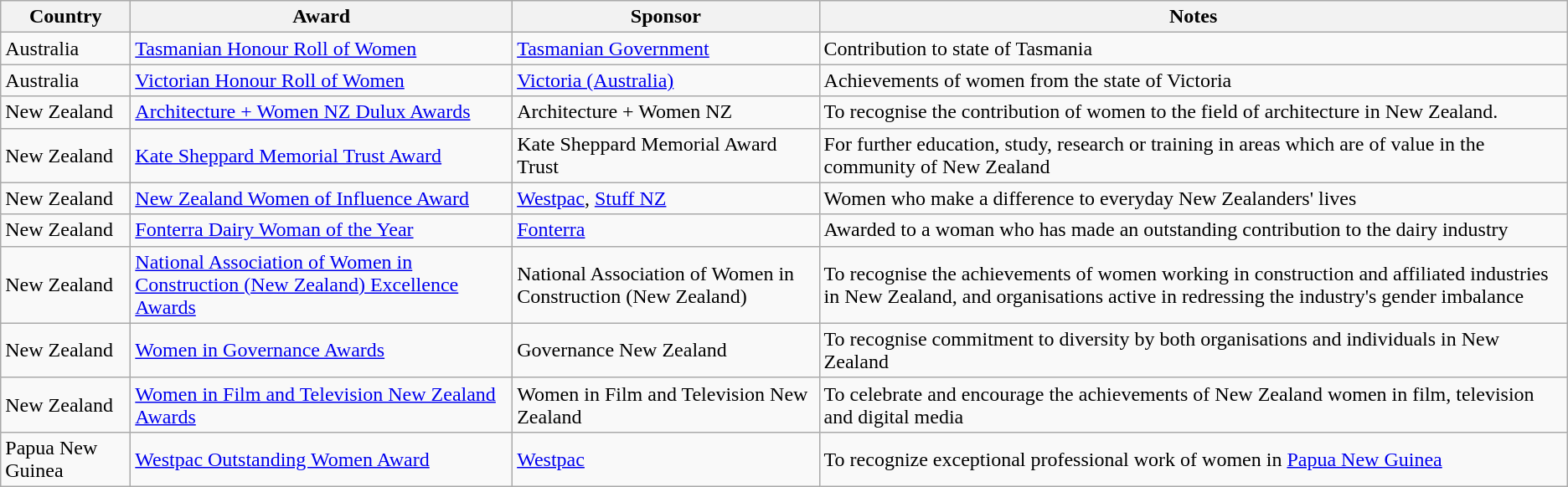<table Class="wikitable sortable">
<tr>
<th style="width:6em;">Country</th>
<th>Award</th>
<th>Sponsor</th>
<th>Notes</th>
</tr>
<tr>
<td>Australia</td>
<td><a href='#'>Tasmanian Honour Roll of Women</a></td>
<td><a href='#'>Tasmanian Government</a></td>
<td>Contribution to state of Tasmania</td>
</tr>
<tr>
<td>Australia</td>
<td><a href='#'>Victorian Honour Roll of Women</a></td>
<td><a href='#'>Victoria (Australia)</a></td>
<td>Achievements of women from the state of Victoria</td>
</tr>
<tr>
<td>New Zealand</td>
<td><a href='#'>Architecture + Women NZ Dulux Awards</a></td>
<td>Architecture + Women NZ</td>
<td>To recognise the contribution of women to the field of architecture in New Zealand.</td>
</tr>
<tr>
<td>New Zealand</td>
<td><a href='#'>Kate Sheppard Memorial Trust Award</a></td>
<td>Kate Sheppard Memorial Award Trust</td>
<td>For further education, study, research or training in areas which are of value in the community of New Zealand</td>
</tr>
<tr>
<td>New Zealand</td>
<td><a href='#'>New Zealand Women of Influence Award</a></td>
<td><a href='#'>Westpac</a>, <a href='#'>Stuff NZ</a></td>
<td>Women who make a difference to everyday New Zealanders' lives</td>
</tr>
<tr>
<td>New Zealand</td>
<td><a href='#'>Fonterra Dairy Woman of the Year</a></td>
<td><a href='#'>Fonterra</a></td>
<td>Awarded to a woman who has made an outstanding contribution to the dairy industry</td>
</tr>
<tr>
<td>New Zealand</td>
<td><a href='#'>National Association of Women in Construction (New Zealand) Excellence Awards</a></td>
<td>National Association of Women in Construction (New Zealand)</td>
<td>To recognise the achievements of women working in construction and affiliated industries in New Zealand, and organisations active in redressing the industry's gender imbalance</td>
</tr>
<tr>
<td>New Zealand</td>
<td><a href='#'>Women in Governance Awards</a></td>
<td>Governance New Zealand</td>
<td>To recognise commitment to diversity by both organisations and individuals in New Zealand</td>
</tr>
<tr>
<td>New Zealand</td>
<td><a href='#'>Women in Film and Television New Zealand Awards</a></td>
<td>Women in Film and Television New Zealand</td>
<td>To celebrate and encourage the achievements of New Zealand women in film, television and digital media</td>
</tr>
<tr>
<td>Papua New Guinea</td>
<td><a href='#'>Westpac Outstanding Women Award</a></td>
<td><a href='#'>Westpac</a></td>
<td>To recognize exceptional professional work of women in <a href='#'>Papua New Guinea</a></td>
</tr>
</table>
